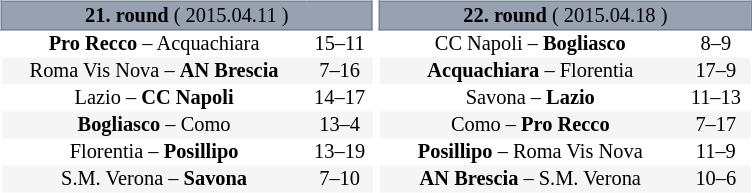<table table width=100%>
<tr>
<td width=20% valign="top"><br><table border=0 cellspacing=0 cellpadding=1em style="font-size: 85%; border-collapse: collapse;" width=100%>
<tr>
<td colspan=5 bgcolor=#98A1B2 style="border:1px solid #7A8392;text-align:center;"><span><strong>21. round</strong> ( 2015.04.11 )</span></td>
</tr>
<tr align=center bgcolor=#FFFFFF>
<td><strong>Pro Recco</strong> – Acquachiara</td>
<td>15–11</td>
</tr>
<tr align=center bgcolor=#f5f5f5>
<td>Roma Vis Nova – <strong>AN Brescia</strong></td>
<td>7–16</td>
</tr>
<tr align=center bgcolor=#FFFFFF>
<td>Lazio – <strong>CC Napoli</strong></td>
<td>14–17</td>
</tr>
<tr align=center bgcolor=#f5f5f5>
<td><strong>Bogliasco</strong> – Como</td>
<td>13–4</td>
</tr>
<tr align=center bgcolor=#FFFFFF>
<td>Florentia – <strong>Posillipo</strong></td>
<td>13–19</td>
</tr>
<tr align=center bgcolor=#f5f5f5>
<td>S.M. Verona – <strong>Savona</strong></td>
<td>7–10</td>
</tr>
</table>
</td>
<td width=20% valign="top"><br><table border=0 cellspacing=0 cellpadding=1em style="font-size: 85%; border-collapse: collapse;" width=100%>
<tr>
<td colspan=5 bgcolor=#98A1B2 style="border:1px solid #7A8392;text-align:center;"><span><strong>22. round</strong> ( 2015.04.18 )</span></td>
</tr>
<tr align=center bgcolor=#FFFFFF>
<td>CC Napoli – <strong>Bogliasco</strong></td>
<td>8–9</td>
</tr>
<tr align=center bgcolor=#f5f5f5>
<td><strong>Acquachiara</strong> – Florentia</td>
<td>17–9</td>
</tr>
<tr align=center bgcolor=#FFFFFF>
<td>Savona – <strong>Lazio</strong></td>
<td>11–13</td>
</tr>
<tr align=center bgcolor=#f5f5f5>
<td>Como – <strong>Pro Recco</strong></td>
<td>7–17</td>
</tr>
<tr align=center bgcolor=#FFFFFF>
<td><strong>Posillipo</strong> – Roma Vis Nova</td>
<td>11–9</td>
</tr>
<tr align=center bgcolor=#f5f5f5>
<td><strong>AN Brescia</strong> – S.M. Verona</td>
<td>10–6</td>
</tr>
</table>
</td>
<td width=20% valign="top"></td>
<td width=20% valign="top"></td>
<td width=20% valign="top"></td>
</tr>
</table>
